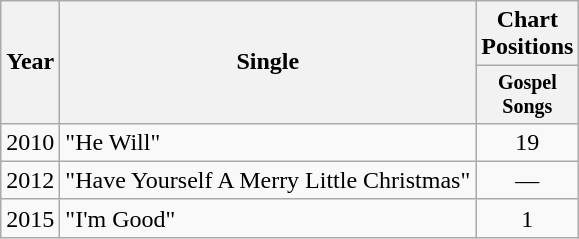<table class="wikitable" style="text-align:center;">
<tr>
<th rowspan="2">Year</th>
<th rowspan="2">Single</th>
<th colspan="1">Chart Positions</th>
</tr>
<tr style="font-size:smaller;">
<th width="45">Gospel Songs<br></th>
</tr>
<tr>
<td rowspan="1">2010</td>
<td align="left">"He Will"</td>
<td>19</td>
</tr>
<tr>
<td rowspan="1">2012</td>
<td align="left">"Have Yourself A Merry Little Christmas"</td>
<td>—</td>
</tr>
<tr>
<td rowspan="1">2015</td>
<td align="left">"I'm Good"</td>
<td>1</td>
</tr>
</table>
